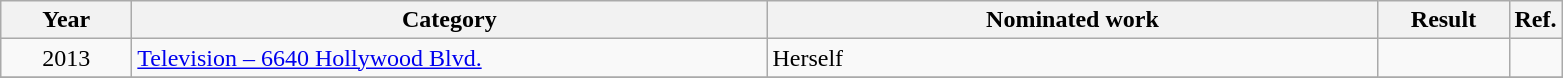<table class=wikitable>
<tr>
<th scope="col" style="width:5em;">Year</th>
<th scope="col" style="width:26em;">Category</th>
<th scope="col" style="width:25em;">Nominated work</th>
<th scope="col" style="width:5em;">Result</th>
<th>Ref.</th>
</tr>
<tr>
<td style="text-align:center;">2013</td>
<td><a href='#'>Television – 6640 Hollywood Blvd.</a></td>
<td>Herself</td>
<td></td>
<td style="text-align:center;"></td>
</tr>
<tr>
</tr>
</table>
